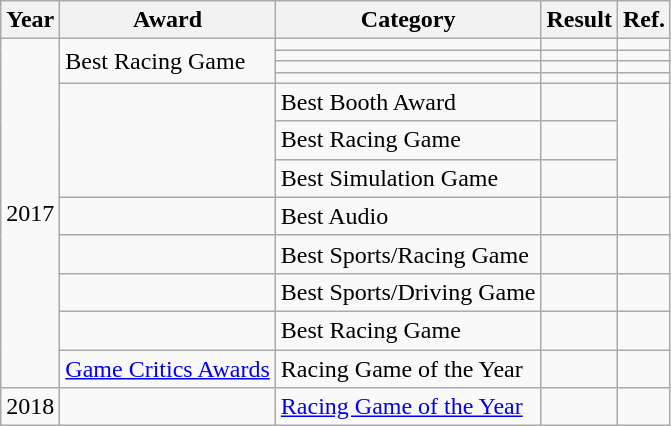<table class="wikitable sortable">
<tr>
<th>Year</th>
<th>Award</th>
<th>Category</th>
<th>Result</th>
<th>Ref.</th>
</tr>
<tr>
<td align="center" rowspan="12">2017</td>
<td rowspan="4">Best Racing Game</td>
<td></td>
<td></td>
<td align="center"></td>
</tr>
<tr>
<td></td>
<td></td>
<td align="center"></td>
</tr>
<tr>
<td></td>
<td></td>
<td align="center"></td>
</tr>
<tr>
<td></td>
<td></td>
<td align="center"></td>
</tr>
<tr>
<td rowspan="3"></td>
<td>Best Booth Award</td>
<td></td>
<td rowspan="3" align="center"></td>
</tr>
<tr>
<td>Best Racing Game</td>
<td></td>
</tr>
<tr>
<td>Best Simulation Game</td>
<td></td>
</tr>
<tr>
<td></td>
<td>Best Audio</td>
<td></td>
<td align="center"></td>
</tr>
<tr>
<td></td>
<td>Best Sports/Racing Game</td>
<td></td>
<td align="center"></td>
</tr>
<tr>
<td></td>
<td>Best Sports/Driving Game</td>
<td></td>
<td align="center"></td>
</tr>
<tr>
<td></td>
<td>Best Racing Game</td>
<td></td>
<td align="center"></td>
</tr>
<tr>
<td><a href='#'>Game Critics Awards</a></td>
<td>Racing Game of the Year</td>
<td></td>
<td></td>
</tr>
<tr>
<td align="center">2018</td>
<td></td>
<td><a href='#'>Racing Game of the Year</a></td>
<td></td>
<td align="center"></td>
</tr>
</table>
